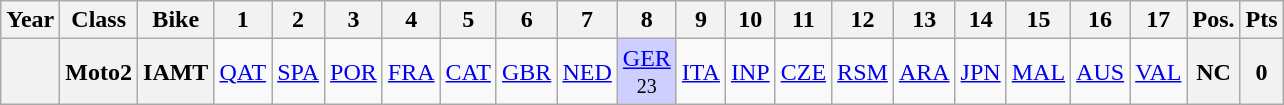<table class="wikitable" style="text-align:center">
<tr>
<th>Year</th>
<th>Class</th>
<th>Bike</th>
<th>1</th>
<th>2</th>
<th>3</th>
<th>4</th>
<th>5</th>
<th>6</th>
<th>7</th>
<th>8</th>
<th>9</th>
<th>10</th>
<th>11</th>
<th>12</th>
<th>13</th>
<th>14</th>
<th>15</th>
<th>16</th>
<th>17</th>
<th>Pos.</th>
<th>Pts</th>
</tr>
<tr>
<th></th>
<th>Moto2</th>
<th>IAMT</th>
<td><a href='#'>QAT</a></td>
<td><a href='#'>SPA</a></td>
<td><a href='#'>POR</a></td>
<td><a href='#'>FRA</a></td>
<td><a href='#'>CAT</a></td>
<td><a href='#'>GBR</a></td>
<td><a href='#'>NED</a></td>
<td style="background:#cfcfff;"><a href='#'>GER</a><br><small>23</small></td>
<td><a href='#'>ITA</a></td>
<td><a href='#'>INP</a></td>
<td><a href='#'>CZE</a></td>
<td><a href='#'>RSM</a></td>
<td><a href='#'>ARA</a></td>
<td><a href='#'>JPN</a></td>
<td><a href='#'>MAL</a></td>
<td><a href='#'>AUS</a></td>
<td><a href='#'>VAL</a></td>
<th>NC</th>
<th>0</th>
</tr>
</table>
